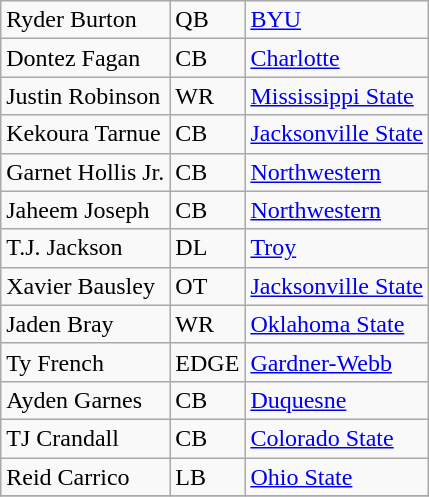<table class="wikitable">
<tr>
<td>Ryder Burton</td>
<td>QB</td>
<td><a href='#'>BYU</a></td>
</tr>
<tr>
<td>Dontez Fagan</td>
<td>CB</td>
<td><a href='#'>Charlotte</a></td>
</tr>
<tr>
<td>Justin Robinson</td>
<td>WR</td>
<td><a href='#'>Mississippi State</a></td>
</tr>
<tr>
<td>Kekoura Tarnue</td>
<td>CB</td>
<td><a href='#'>Jacksonville State</a></td>
</tr>
<tr>
<td>Garnet Hollis Jr.</td>
<td>CB</td>
<td><a href='#'>Northwestern</a></td>
</tr>
<tr>
<td>Jaheem Joseph</td>
<td>CB</td>
<td><a href='#'>Northwestern</a></td>
</tr>
<tr>
<td>T.J. Jackson</td>
<td>DL</td>
<td><a href='#'>Troy</a></td>
</tr>
<tr>
<td>Xavier Bausley</td>
<td>OT</td>
<td><a href='#'>Jacksonville State</a></td>
</tr>
<tr>
<td>Jaden Bray</td>
<td>WR</td>
<td><a href='#'>Oklahoma State</a></td>
</tr>
<tr>
<td>Ty French</td>
<td>EDGE</td>
<td><a href='#'>Gardner-Webb</a></td>
</tr>
<tr>
<td>Ayden Garnes</td>
<td>CB</td>
<td><a href='#'>Duquesne</a></td>
</tr>
<tr>
<td>TJ Crandall</td>
<td>CB</td>
<td><a href='#'>Colorado State</a></td>
</tr>
<tr>
<td>Reid Carrico</td>
<td>LB</td>
<td><a href='#'>Ohio State</a></td>
</tr>
<tr>
</tr>
</table>
